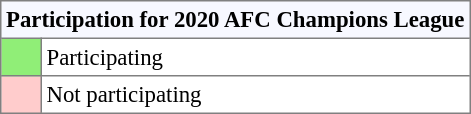<table cellpadding=3 cellspacing=0 border=1 style="font-size:95%; border:gray solid 1px; border-collapse:collapse">
<tr>
<th bgcolor=#f7f8ff colspan=2>Participation for 2020 AFC Champions League</th>
</tr>
<tr>
<td bgcolor=#90ee77 width=20></td>
<td>Participating</td>
</tr>
<tr>
<td bgcolor=#ffcccc width=20></td>
<td>Not participating</td>
</tr>
</table>
